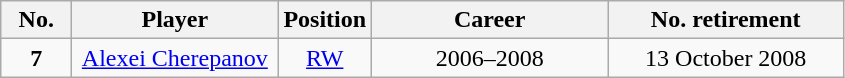<table class="wikitable sortable" style="text-align:center">
<tr>
<th width=40px>No.</th>
<th width=130px>Player</th>
<th width=40px>Position</th>
<th width=150px>Career</th>
<th width=150px>No. retirement</th>
</tr>
<tr>
<td><strong>7</strong></td>
<td><a href='#'>Alexei Cherepanov</a></td>
<td><a href='#'>RW</a></td>
<td>2006–2008</td>
<td>13 October 2008</td>
</tr>
</table>
